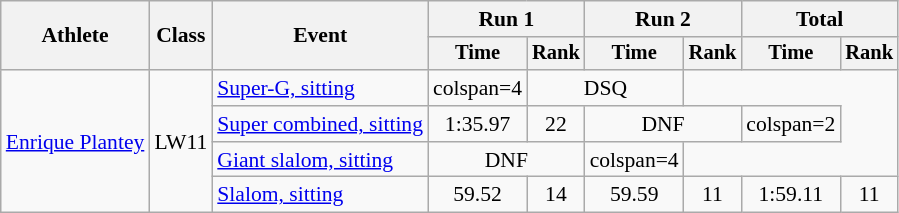<table class=wikitable style="font-size:90%">
<tr>
<th rowspan=2>Athlete</th>
<th rowspan=2>Class</th>
<th rowspan=2>Event</th>
<th colspan=2>Run 1</th>
<th colspan=2>Run 2</th>
<th colspan=2>Total</th>
</tr>
<tr style="font-size:95%">
<th>Time</th>
<th>Rank</th>
<th>Time</th>
<th>Rank</th>
<th>Time</th>
<th>Rank</th>
</tr>
<tr>
<td rowspan=4><a href='#'>Enrique Plantey</a></td>
<td rowspan=4>LW11</td>
<td><a href='#'>Super-G, sitting</a></td>
<td>colspan=4 </td>
<td colspan=2 align="center">DSQ</td>
</tr>
<tr>
<td><a href='#'>Super combined, sitting</a></td>
<td align="center">1:35.97</td>
<td align="center">22</td>
<td colspan=2 align="center">DNF</td>
<td>colspan=2 </td>
</tr>
<tr>
<td><a href='#'>Giant slalom, sitting</a></td>
<td colspan=2 align="center">DNF</td>
<td>colspan=4 </td>
</tr>
<tr>
<td><a href='#'>Slalom, sitting</a></td>
<td align=center>59.52</td>
<td align=center>14</td>
<td align=center>59.59</td>
<td align=center>11</td>
<td align=center>1:59.11</td>
<td align=center>11</td>
</tr>
</table>
